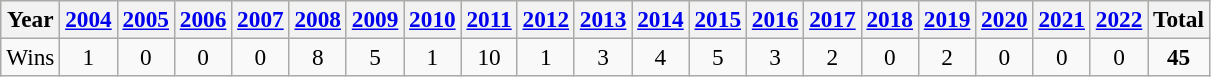<table class="wikitable" style=font-size:97%>
<tr style="background:#ffc;">
<th scope="col">Year</th>
<th scope="col"><a href='#'>2004</a></th>
<th scope="col"><a href='#'>2005</a></th>
<th scope="col"><a href='#'>2006</a></th>
<th scope="col"><a href='#'>2007</a></th>
<th scope="col"><a href='#'>2008</a></th>
<th scope="col"><a href='#'>2009</a></th>
<th scope="col"><a href='#'>2010</a></th>
<th scope="col"><a href='#'>2011</a></th>
<th scope="col"><a href='#'>2012</a></th>
<th scope="col"><a href='#'>2013</a></th>
<th scope="col"><a href='#'>2014</a></th>
<th scope="col"><a href='#'>2015</a></th>
<th scope="col"><a href='#'>2016</a></th>
<th scope="col"><a href='#'>2017</a></th>
<th scope="col"><a href='#'>2018</a></th>
<th scope="col"><a href='#'>2019</a></th>
<th scope="col"><a href='#'>2020</a></th>
<th scope="col"><a href='#'>2021</a></th>
<th scope="col"><a href='#'>2022</a></th>
<th scope="col">Total</th>
</tr>
<tr align=center>
<td>Wins</td>
<td>1</td>
<td>0</td>
<td>0</td>
<td>0</td>
<td>8</td>
<td>5</td>
<td>1</td>
<td>10</td>
<td>1</td>
<td>3</td>
<td>4</td>
<td>5</td>
<td>3</td>
<td>2</td>
<td>0</td>
<td>2</td>
<td>0</td>
<td>0</td>
<td>0</td>
<td><strong>45</strong></td>
</tr>
</table>
